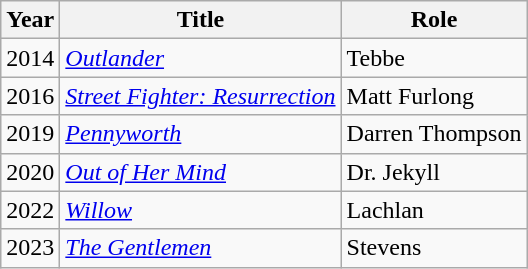<table class="wikitable sortable">
<tr>
<th>Year</th>
<th>Title</th>
<th>Role</th>
</tr>
<tr>
<td>2014</td>
<td><a href='#'><em>Outlander</em></a></td>
<td>Tebbe</td>
</tr>
<tr>
<td>2016</td>
<td><em><a href='#'>Street Fighter: Resurrection</a></em></td>
<td>Matt Furlong</td>
</tr>
<tr>
<td>2019</td>
<td><em><a href='#'>Pennyworth</a></em></td>
<td>Darren Thompson</td>
</tr>
<tr>
<td>2020</td>
<td><em><a href='#'>Out of Her Mind</a></em></td>
<td>Dr. Jekyll</td>
</tr>
<tr>
<td>2022</td>
<td><em><a href='#'>Willow</a></em></td>
<td>Lachlan</td>
</tr>
<tr>
<td>2023</td>
<td><em><a href='#'>The Gentlemen</a></em></td>
<td>Stevens</td>
</tr>
</table>
